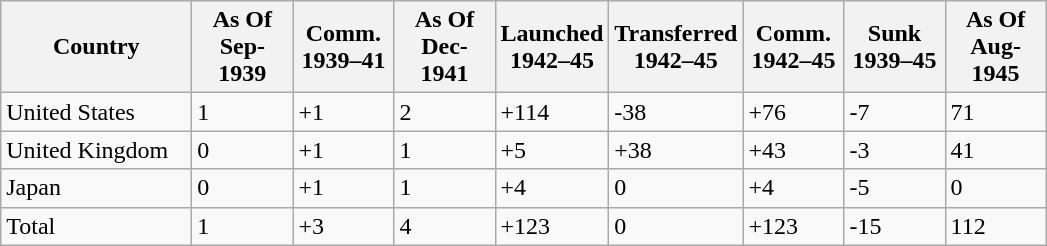<table class="wikitable">
<tr>
<th scope="col" style="width: 120px;">Country</th>
<th scope="col" width="60px">As Of Sep-1939</th>
<th scope="col" width="60px">Comm. 1939–41</th>
<th scope="col" width="60px">As Of Dec-1941</th>
<th scope="col" width="60px">Launched 1942–45</th>
<th scope="col" width="60px">Transferred 1942–45</th>
<th scope="col" width="60px">Comm. 1942–45</th>
<th scope="col" width="60px">Sunk 1939–45</th>
<th scope="col" width="60px">As Of Aug-1945</th>
</tr>
<tr>
<td>United States</td>
<td>1</td>
<td>+1</td>
<td>2</td>
<td>+114</td>
<td>-38</td>
<td>+76</td>
<td>-7</td>
<td>71</td>
</tr>
<tr>
<td>United Kingdom</td>
<td>0</td>
<td>+1</td>
<td>1</td>
<td>+5</td>
<td>+38</td>
<td>+43</td>
<td>-3</td>
<td>41</td>
</tr>
<tr>
<td>Japan</td>
<td>0</td>
<td>+1</td>
<td>1</td>
<td>+4</td>
<td>0</td>
<td>+4</td>
<td>-5</td>
<td>0</td>
</tr>
<tr>
<td>Total</td>
<td>1</td>
<td>+3</td>
<td>4</td>
<td>+123</td>
<td>0</td>
<td>+123</td>
<td>-15</td>
<td>112</td>
</tr>
</table>
